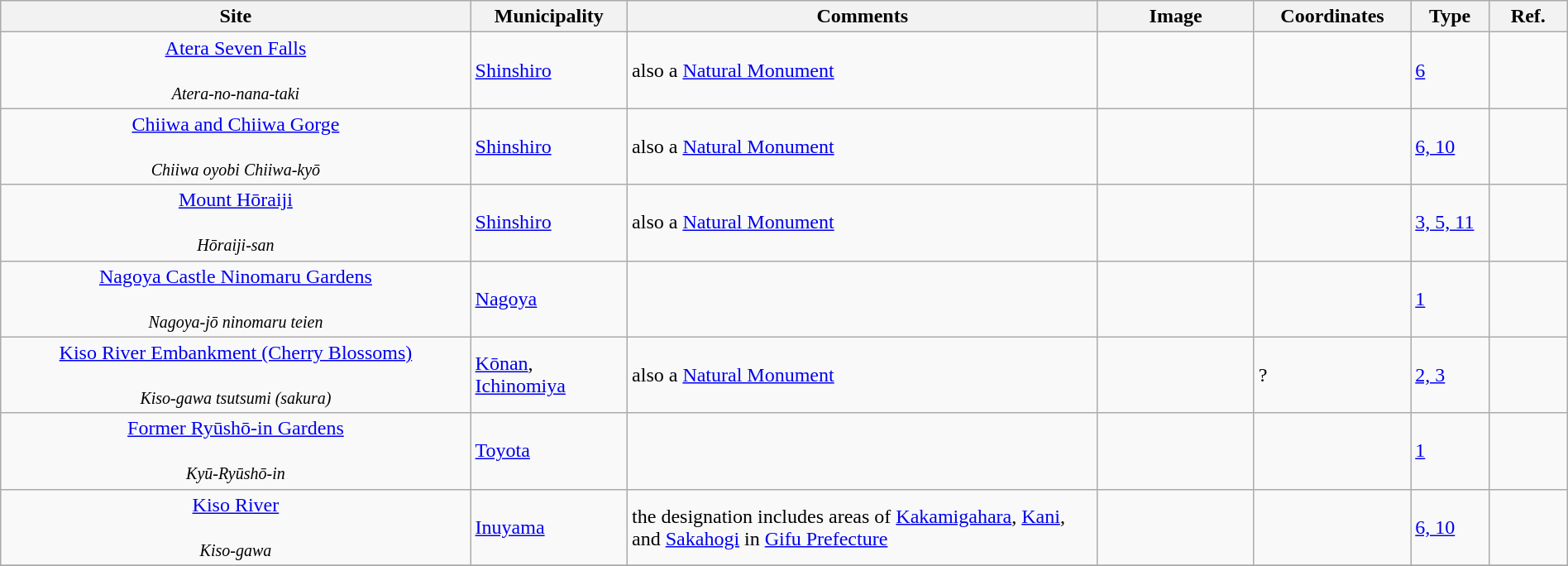<table class="wikitable sortable"  style="width:100%;">
<tr>
<th width="30%" align="left">Site</th>
<th width="10%" align="left">Municipality</th>
<th width="30%" align="left" class="unsortable">Comments</th>
<th width="10%" align="left"  class="unsortable">Image</th>
<th width="10%" align="left" class="unsortable">Coordinates</th>
<th width="5%" align="left">Type</th>
<th width="5%" align="left"  class="unsortable">Ref.</th>
</tr>
<tr>
<td align="center"><a href='#'>Atera Seven Falls</a><br><br><small><em>Atera-no-nana-taki</em></small></td>
<td><a href='#'>Shinshiro</a></td>
<td>also a <a href='#'>Natural Monument</a></td>
<td></td>
<td></td>
<td><a href='#'>6</a></td>
<td></td>
</tr>
<tr>
<td align="center"><a href='#'>Chiiwa and Chiiwa Gorge</a><br><br><small><em>Chiiwa oyobi Chiiwa-kyō</em></small></td>
<td><a href='#'>Shinshiro</a></td>
<td>also a <a href='#'>Natural Monument</a></td>
<td></td>
<td></td>
<td><a href='#'>6, 10</a></td>
<td></td>
</tr>
<tr>
<td align="center"><a href='#'>Mount Hōraiji</a><br><br><small><em>Hōraiji-san</em></small></td>
<td><a href='#'>Shinshiro</a></td>
<td>also a <a href='#'>Natural Monument</a></td>
<td></td>
<td></td>
<td><a href='#'>3, 5, 11</a></td>
<td></td>
</tr>
<tr>
<td align="center"><a href='#'>Nagoya Castle Ninomaru Gardens</a><br><br><small><em>Nagoya-jō ninomaru teien</em></small></td>
<td><a href='#'>Nagoya</a></td>
<td></td>
<td></td>
<td></td>
<td><a href='#'>1</a></td>
<td></td>
</tr>
<tr>
<td align="center"><a href='#'>Kiso River Embankment (Cherry Blossoms)</a><br><br><small><em>Kiso-gawa tsutsumi (sakura)</em></small></td>
<td><a href='#'>Kōnan</a>, <a href='#'>Ichinomiya</a></td>
<td>also a <a href='#'>Natural Monument</a></td>
<td></td>
<td> ?</td>
<td><a href='#'>2, 3</a></td>
<td></td>
</tr>
<tr>
<td align="center"><a href='#'>Former Ryūshō-in Gardens</a><br><br><small><em>Kyū-Ryūshō-in</em></small></td>
<td><a href='#'>Toyota</a></td>
<td></td>
<td></td>
<td></td>
<td><a href='#'>1</a></td>
<td></td>
</tr>
<tr>
<td align="center"><a href='#'>Kiso River</a><br><br><small><em>Kiso-gawa</em></small></td>
<td><a href='#'>Inuyama</a></td>
<td>the designation includes areas of <a href='#'>Kakamigahara</a>, <a href='#'>Kani</a>, and <a href='#'>Sakahogi</a> in <a href='#'>Gifu Prefecture</a></td>
<td></td>
<td></td>
<td><a href='#'>6, 10</a></td>
<td></td>
</tr>
<tr>
</tr>
</table>
